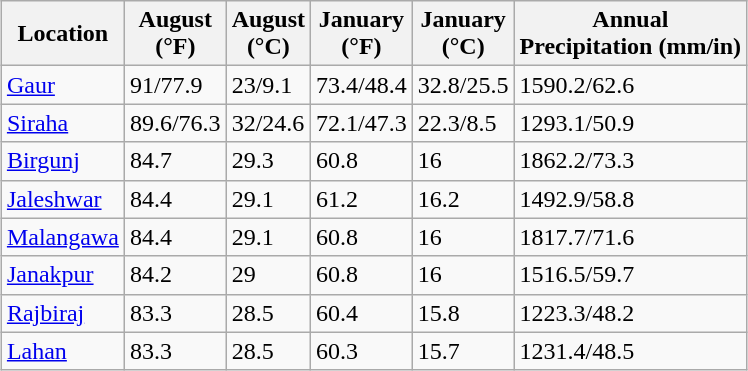<table class="wikitable sortable" style="margin:auto; margin:auto">
<tr>
<th>Location</th>
<th>August<br>(°F)</th>
<th>August<br>(°C)</th>
<th>January<br>(°F)</th>
<th>January<br>(°C)</th>
<th>Annual<br>Precipitation (mm/in)</th>
</tr>
<tr>
<td><a href='#'>Gaur</a></td>
<td>91/77.9</td>
<td>23/9.1</td>
<td>73.4/48.4</td>
<td>32.8/25.5</td>
<td>1590.2/62.6</td>
</tr>
<tr>
<td><a href='#'>Siraha</a></td>
<td>89.6/76.3</td>
<td>32/24.6</td>
<td>72.1/47.3</td>
<td>22.3/8.5</td>
<td>1293.1/50.9</td>
</tr>
<tr>
<td><a href='#'>Birgunj</a></td>
<td>84.7</td>
<td>29.3</td>
<td>60.8</td>
<td>16</td>
<td>1862.2/73.3</td>
</tr>
<tr>
<td><a href='#'>Jaleshwar</a></td>
<td>84.4</td>
<td>29.1</td>
<td>61.2</td>
<td>16.2</td>
<td>1492.9/58.8</td>
</tr>
<tr>
<td><a href='#'>Malangawa</a></td>
<td>84.4</td>
<td>29.1</td>
<td>60.8</td>
<td>16</td>
<td>1817.7/71.6</td>
</tr>
<tr>
<td><a href='#'>Janakpur</a></td>
<td>84.2</td>
<td>29</td>
<td>60.8</td>
<td>16</td>
<td>1516.5/59.7</td>
</tr>
<tr>
<td><a href='#'>Rajbiraj</a></td>
<td>83.3</td>
<td>28.5</td>
<td>60.4</td>
<td>15.8</td>
<td>1223.3/48.2</td>
</tr>
<tr>
<td><a href='#'>Lahan</a></td>
<td>83.3</td>
<td>28.5</td>
<td>60.3</td>
<td>15.7</td>
<td>1231.4/48.5</td>
</tr>
</table>
